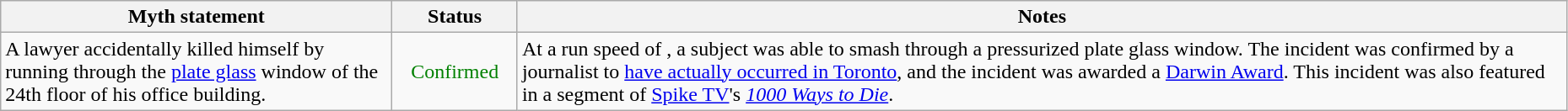<table class="wikitable" style="width:98%;">
<tr>
<th style="width:25%;">Myth statement</th>
<th style="width:8%;">Status</th>
<th style="width:67%;">Notes</th>
</tr>
<tr>
<td>A lawyer accidentally killed himself by running through the <a href='#'>plate glass</a> window of the 24th floor of his office building.</td>
<td style="color:white; text-align:center; color:green;">Confirmed</td>
<td>At a run speed of , a  subject was able to smash through a pressurized plate glass window. The incident was confirmed by a journalist to <a href='#'>have actually occurred in Toronto</a>, and the incident was awarded a <a href='#'>Darwin Award</a>. This incident was also featured in a segment of <a href='#'>Spike TV</a>'s <em><a href='#'>1000 Ways to Die</a></em>.</td>
</tr>
</table>
